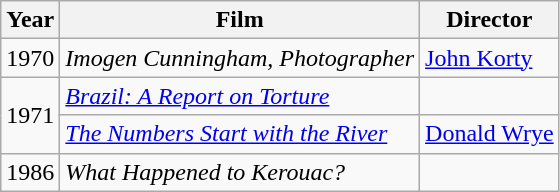<table class="wikitable">
<tr>
<th>Year</th>
<th>Film</th>
<th>Director</th>
</tr>
<tr>
<td>1970</td>
<td><em>Imogen Cunningham, Photographer</em></td>
<td><a href='#'>John Korty</a></td>
</tr>
<tr>
<td rowspan=2>1971</td>
<td><em><a href='#'>Brazil: A Report on Torture</a></em></td>
<td></td>
</tr>
<tr>
<td><em><a href='#'>The Numbers Start with the River</a></em></td>
<td><a href='#'>Donald Wrye</a></td>
</tr>
<tr>
<td>1986</td>
<td><em>What Happened to Kerouac?</em></td>
<td></td>
</tr>
</table>
